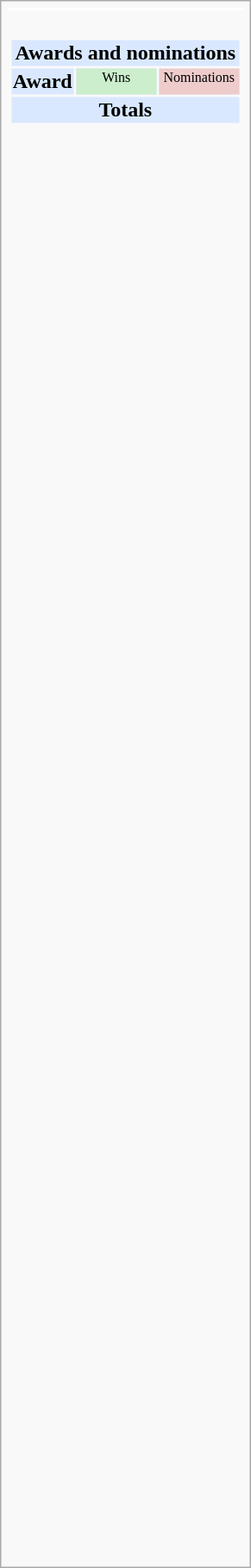<table class="infobox" background:#eef;">
<tr style="background:white;">
<td colspan="2" style="text-align:center;"></td>
</tr>
<tr>
<td colspan="3" style="text-align:center;"><br><table class="collapsible collapsed" style="width:100%;">
<tr>
<th colspan="3" style="background:#d9e8ff; text-align:center;">Awards and nominations</th>
</tr>
<tr style="background:#d9e8ff; text-align:center;">
<th style="vertical-align: middle;">Award</th>
<td style="background:#cec; font-size:8pt; width:60px;">Wins</td>
<td style="background:#ecc; font-size:8pt; width:60px;">Nominations</td>
</tr>
<tr style="background:#d9e8ff;">
<td colspan="3" style="text-align:center;"><strong>Totals</strong></td>
</tr>
<tr>
<td align=center><br></td>
<td></td>
<td></td>
</tr>
<tr>
<td align=center><br></td>
<td></td>
<td></td>
</tr>
<tr>
<td align=center><br></td>
<td></td>
<td></td>
</tr>
<tr>
<td align=center><br></td>
<td></td>
<td></td>
</tr>
<tr>
<td align=center><br></td>
<td></td>
<td></td>
</tr>
<tr>
<td align=center><br></td>
<td></td>
<td></td>
</tr>
<tr>
<td align=center><br></td>
<td></td>
<td></td>
</tr>
<tr>
<td align=center><br></td>
<td></td>
<td></td>
</tr>
<tr>
<td align=center><br></td>
<td></td>
<td></td>
</tr>
<tr>
<td align=center><br></td>
<td></td>
<td></td>
</tr>
<tr>
<td align=center><br></td>
<td></td>
<td></td>
</tr>
<tr>
<td align=center><br></td>
<td></td>
<td></td>
</tr>
<tr>
<td align=center><br></td>
<td></td>
<td></td>
</tr>
<tr>
<td align=center><br></td>
<td></td>
<td></td>
</tr>
<tr>
<td align=center><br></td>
<td></td>
<td></td>
</tr>
<tr>
<td align=center><br></td>
<td></td>
<td></td>
</tr>
<tr>
<td align=center><br></td>
<td></td>
<td></td>
</tr>
<tr>
<td align=center><br></td>
<td></td>
<td></td>
</tr>
<tr>
<td align=center><br></td>
<td></td>
<td></td>
</tr>
<tr>
<td align=center><br></td>
<td></td>
<td></td>
</tr>
<tr>
<td align=center><br></td>
<td></td>
<td></td>
</tr>
<tr>
<td align=center><br></td>
<td></td>
<td></td>
</tr>
<tr>
<td align=center><br></td>
<td></td>
<td></td>
</tr>
<tr>
<td align=center><br></td>
<td></td>
<td></td>
</tr>
<tr>
<td align=center><br></td>
<td></td>
<td></td>
</tr>
<tr>
<td align=center><br></td>
<td></td>
<td></td>
</tr>
<tr>
<td align=center><br></td>
<td></td>
<td></td>
</tr>
<tr>
<td align=center><br></td>
<td></td>
<td></td>
</tr>
<tr>
<td align=center><br></td>
<td></td>
<td></td>
</tr>
<tr>
<td align=center><br></td>
<td></td>
<td></td>
</tr>
<tr>
<td align=center><br></td>
<td></td>
<td></td>
</tr>
<tr>
<td align=center><br></td>
<td></td>
<td></td>
</tr>
<tr>
<td align=center><br></td>
<td></td>
<td></td>
</tr>
<tr>
<td align=center><br></td>
<td></td>
<td></td>
</tr>
<tr>
<td align=center><br></td>
<td></td>
<td></td>
</tr>
<tr>
<td align=center><br></td>
<td></td>
<td></td>
</tr>
<tr>
<td align=center><br></td>
<td></td>
<td></td>
</tr>
<tr>
<td align=center><br></td>
<td></td>
<td></td>
</tr>
<tr>
<td align=center><br></td>
<td></td>
<td></td>
</tr>
<tr>
<td align=center><br></td>
<td></td>
<td></td>
</tr>
<tr>
<td align=center><br></td>
<td></td>
<td></td>
</tr>
<tr>
<td align=center><br></td>
<td></td>
<td></td>
</tr>
<tr>
<td align=center><br></td>
<td></td>
<td></td>
</tr>
<tr>
<td align=center><br></td>
<td></td>
<td></td>
</tr>
<tr>
<td align=center><br></td>
<td></td>
<td></td>
</tr>
<tr>
<td align=center><br></td>
<td></td>
<td></td>
</tr>
<tr>
<td align=center><br></td>
<td></td>
<td></td>
</tr>
<tr>
<td align=center><br></td>
<td></td>
<td></td>
</tr>
<tr>
<td align=center><br></td>
<td></td>
<td></td>
</tr>
<tr>
<td align=center><br></td>
<td></td>
<td></td>
</tr>
</table>
</td>
</tr>
<tr style="background-color#d9e8ff">
<td></td>
<td></td>
</tr>
<tr>
<td></td>
<td></td>
</tr>
</table>
